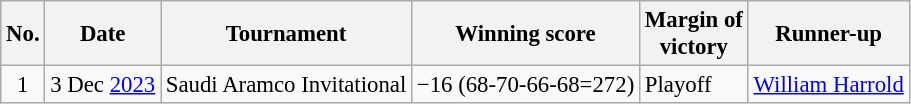<table class="wikitable" style="font-size:95%;">
<tr>
<th>No.</th>
<th>Date</th>
<th>Tournament</th>
<th>Winning score</th>
<th>Margin of<br>victory</th>
<th>Runner-up</th>
</tr>
<tr>
<td align=center>1</td>
<td align=right>3 Dec <a href='#'>2023</a></td>
<td>Saudi Aramco Invitational</td>
<td>−16 (68-70-66-68=272)</td>
<td>Playoff</td>
<td> <a href='#'>William Harrold</a></td>
</tr>
</table>
